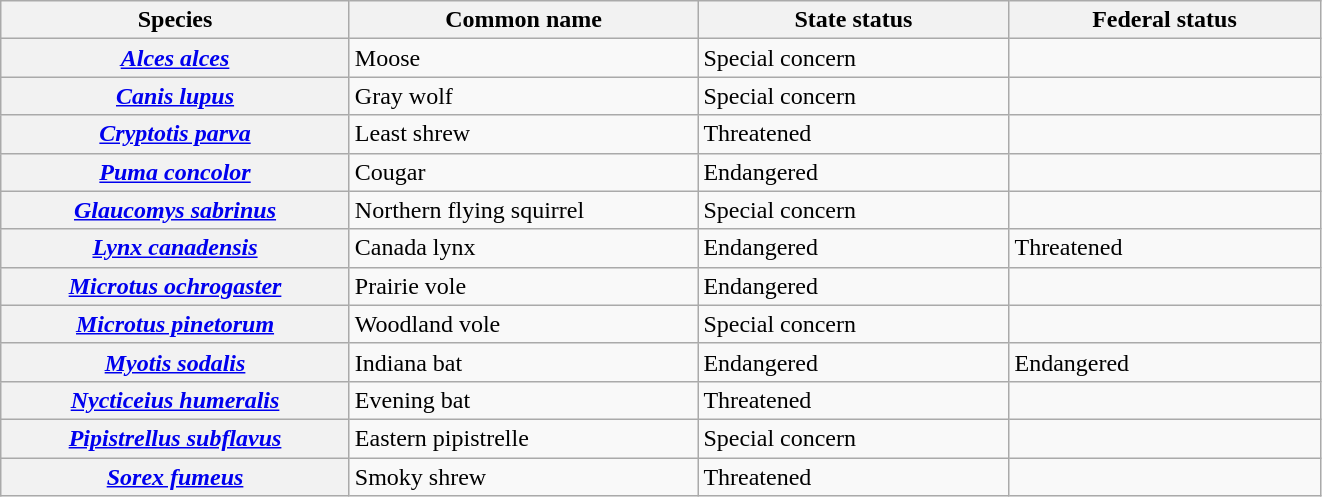<table class="wikitable sortable plainrowheaders">
<tr>
<th scope="col" style="width:225px;">Species</th>
<th scope="col" style="width:225px;">Common name</th>
<th scope="col" style="width:200px;">State status</th>
<th scope="col" style="width:200px;">Federal status</th>
</tr>
<tr>
<th scope="row"><em><a href='#'>Alces alces</a></em></th>
<td>Moose</td>
<td>Special concern</td>
<td></td>
</tr>
<tr>
<th scope="row"><em><a href='#'>Canis lupus</a></em></th>
<td>Gray wolf</td>
<td>Special concern</td>
<td></td>
</tr>
<tr>
<th scope="row"><em><a href='#'>Cryptotis parva</a></em></th>
<td>Least shrew</td>
<td>Threatened</td>
<td></td>
</tr>
<tr>
<th scope="row"><em><a href='#'>Puma concolor</a></em></th>
<td>Cougar</td>
<td>Endangered</td>
<td></td>
</tr>
<tr>
<th scope="row"><em><a href='#'>Glaucomys sabrinus</a></em></th>
<td>Northern flying squirrel</td>
<td>Special concern</td>
<td></td>
</tr>
<tr>
<th scope="row"><em><a href='#'>Lynx canadensis</a></em></th>
<td>Canada lynx</td>
<td>Endangered</td>
<td>Threatened</td>
</tr>
<tr>
<th scope="row"><em><a href='#'>Microtus ochrogaster</a></em></th>
<td>Prairie vole</td>
<td>Endangered</td>
<td></td>
</tr>
<tr>
<th scope="row"><em><a href='#'>Microtus pinetorum</a></em></th>
<td>Woodland vole</td>
<td>Special concern</td>
<td></td>
</tr>
<tr>
<th scope="row"><em><a href='#'>Myotis sodalis</a></em></th>
<td>Indiana bat</td>
<td>Endangered</td>
<td>Endangered</td>
</tr>
<tr>
<th scope="row"><em><a href='#'>Nycticeius humeralis</a></em></th>
<td>Evening bat</td>
<td>Threatened</td>
<td></td>
</tr>
<tr>
<th scope="row"><em><a href='#'>Pipistrellus subflavus</a></em></th>
<td>Eastern pipistrelle</td>
<td>Special concern</td>
<td></td>
</tr>
<tr>
<th scope="row"><em><a href='#'>Sorex fumeus</a></em></th>
<td>Smoky shrew</td>
<td>Threatened</td>
<td></td>
</tr>
</table>
